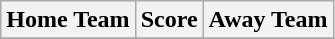<table class="wikitable" style="text-align: center">
<tr>
<th>Home Team</th>
<th>Score</th>
<th>Away Team</th>
</tr>
<tr>
</tr>
</table>
